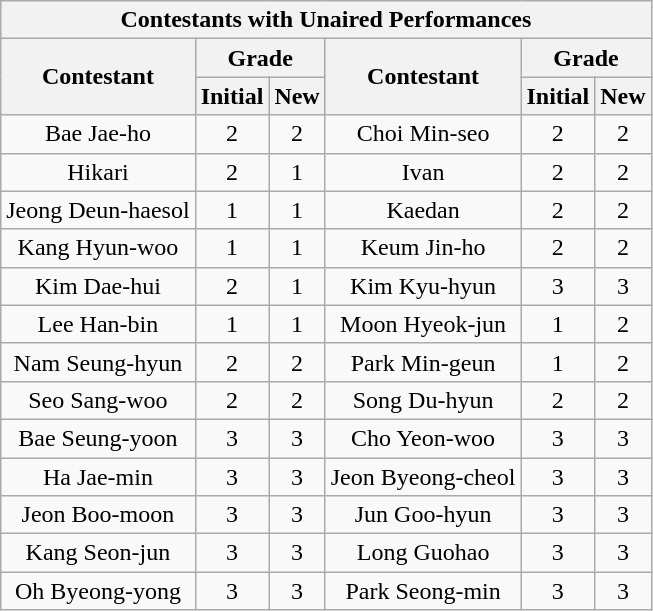<table class="wikitable collapsible" style="text-align:center">
<tr>
<th colspan="6">Contestants with Unaired Performances</th>
</tr>
<tr>
<th rowspan="2">Contestant</th>
<th colspan="2">Grade</th>
<th rowspan="2">Contestant</th>
<th colspan="2">Grade</th>
</tr>
<tr>
<th>Initial</th>
<th>New</th>
<th>Initial</th>
<th>New</th>
</tr>
<tr>
<td>Bae Jae-ho</td>
<td>2</td>
<td>2</td>
<td>Choi Min-seo</td>
<td>2</td>
<td>2</td>
</tr>
<tr>
<td>Hikari</td>
<td>2</td>
<td>1</td>
<td>Ivan</td>
<td>2</td>
<td>2</td>
</tr>
<tr>
<td>Jeong Deun-haesol</td>
<td>1</td>
<td>1</td>
<td>Kaedan</td>
<td>2</td>
<td>2</td>
</tr>
<tr>
<td>Kang Hyun-woo</td>
<td>1</td>
<td>1</td>
<td>Keum Jin-ho</td>
<td>2</td>
<td>2</td>
</tr>
<tr>
<td>Kim Dae-hui</td>
<td>2</td>
<td>1</td>
<td>Kim Kyu-hyun</td>
<td>3</td>
<td>3</td>
</tr>
<tr>
<td>Lee Han-bin</td>
<td>1</td>
<td>1</td>
<td>Moon Hyeok-jun</td>
<td>1</td>
<td>2</td>
</tr>
<tr>
<td>Nam Seung-hyun</td>
<td>2</td>
<td>2</td>
<td>Park Min-geun</td>
<td>1</td>
<td>2</td>
</tr>
<tr>
<td>Seo Sang-woo</td>
<td>2</td>
<td>2</td>
<td>Song Du-hyun</td>
<td>2</td>
<td>2</td>
</tr>
<tr>
<td>Bae Seung-yoon</td>
<td>3</td>
<td>3</td>
<td>Cho Yeon-woo</td>
<td>3</td>
<td>3</td>
</tr>
<tr>
<td>Ha Jae-min</td>
<td>3</td>
<td>3</td>
<td>Jeon Byeong-cheol</td>
<td>3</td>
<td>3</td>
</tr>
<tr>
<td>Jeon Boo-moon</td>
<td>3</td>
<td>3</td>
<td>Jun Goo-hyun</td>
<td>3</td>
<td>3</td>
</tr>
<tr>
<td>Kang Seon-jun</td>
<td>3</td>
<td>3</td>
<td>Long Guohao</td>
<td>3</td>
<td>3</td>
</tr>
<tr>
<td>Oh Byeong-yong</td>
<td>3</td>
<td>3</td>
<td>Park Seong-min</td>
<td>3</td>
<td>3</td>
</tr>
</table>
